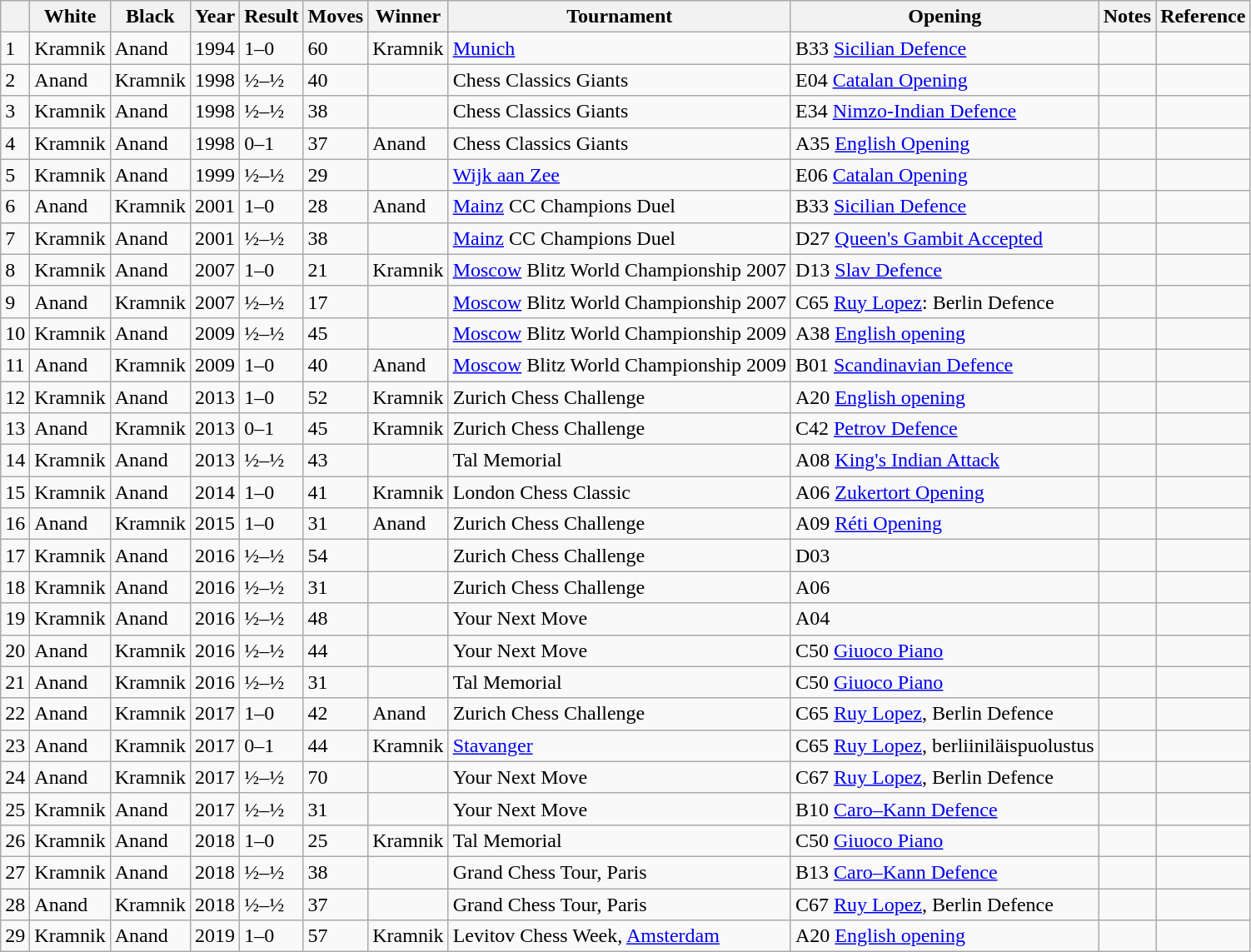<table class="wikitable sortable" style="margin: 0.5em 0 0 0;">
<tr>
<th></th>
<th>White</th>
<th>Black</th>
<th>Year</th>
<th>Result</th>
<th>Moves</th>
<th>Winner</th>
<th>Tournament</th>
<th>Opening</th>
<th class="unsortable">Notes</th>
<th class="unsortable">Reference</th>
</tr>
<tr>
<td>1</td>
<td>Kramnik</td>
<td>Anand</td>
<td>1994</td>
<td>1–0</td>
<td>60</td>
<td>Kramnik</td>
<td><a href='#'>Munich</a></td>
<td>B33 <a href='#'>Sicilian Defence</a></td>
<td></td>
<td></td>
</tr>
<tr>
<td>2</td>
<td>Anand</td>
<td>Kramnik</td>
<td>1998</td>
<td>½–½</td>
<td>40</td>
<td></td>
<td>Chess Classics Giants</td>
<td>E04 <a href='#'>Catalan Opening</a></td>
<td></td>
<td></td>
</tr>
<tr>
<td>3</td>
<td>Kramnik</td>
<td>Anand</td>
<td>1998</td>
<td>½–½</td>
<td>38</td>
<td></td>
<td>Chess Classics Giants</td>
<td>E34 <a href='#'>Nimzo-Indian Defence</a></td>
<td></td>
<td></td>
</tr>
<tr>
<td>4</td>
<td>Kramnik</td>
<td>Anand</td>
<td>1998</td>
<td>0–1</td>
<td>37</td>
<td>Anand</td>
<td>Chess Classics Giants</td>
<td>A35 <a href='#'>English Opening</a></td>
<td></td>
<td></td>
</tr>
<tr>
<td>5</td>
<td>Kramnik</td>
<td>Anand</td>
<td>1999</td>
<td>½–½</td>
<td>29</td>
<td></td>
<td><a href='#'>Wijk aan Zee</a></td>
<td>E06 <a href='#'>Catalan Opening</a></td>
<td></td>
<td></td>
</tr>
<tr>
<td>6</td>
<td>Anand</td>
<td>Kramnik</td>
<td>2001</td>
<td>1–0</td>
<td>28</td>
<td>Anand</td>
<td><a href='#'>Mainz</a> CC Champions Duel</td>
<td>B33 <a href='#'>Sicilian Defence</a></td>
<td></td>
<td></td>
</tr>
<tr>
<td>7</td>
<td>Kramnik</td>
<td>Anand</td>
<td>2001</td>
<td>½–½</td>
<td>38</td>
<td></td>
<td><a href='#'>Mainz</a> CC Champions Duel</td>
<td>D27 <a href='#'>Queen's Gambit Accepted</a></td>
<td></td>
<td></td>
</tr>
<tr>
<td>8</td>
<td>Kramnik</td>
<td>Anand</td>
<td>2007</td>
<td>1–0</td>
<td>21</td>
<td>Kramnik</td>
<td><a href='#'>Moscow</a> Blitz World Championship 2007</td>
<td>D13 <a href='#'>Slav Defence</a></td>
<td></td>
<td></td>
</tr>
<tr>
<td>9</td>
<td>Anand</td>
<td>Kramnik</td>
<td>2007</td>
<td>½–½</td>
<td>17</td>
<td></td>
<td><a href='#'>Moscow</a> Blitz World Championship 2007</td>
<td>C65 <a href='#'>Ruy Lopez</a>: Berlin Defence</td>
<td></td>
<td></td>
</tr>
<tr>
<td>10</td>
<td>Kramnik</td>
<td>Anand</td>
<td>2009</td>
<td>½–½</td>
<td>45</td>
<td></td>
<td><a href='#'>Moscow</a> Blitz World Championship 2009</td>
<td>A38 <a href='#'>English opening</a></td>
<td></td>
<td></td>
</tr>
<tr>
<td>11</td>
<td>Anand</td>
<td>Kramnik</td>
<td>2009</td>
<td>1–0</td>
<td>40</td>
<td>Anand</td>
<td><a href='#'>Moscow</a> Blitz World Championship 2009</td>
<td>B01 <a href='#'>Scandinavian Defence</a></td>
<td></td>
<td></td>
</tr>
<tr>
<td>12</td>
<td>Kramnik</td>
<td>Anand</td>
<td>2013</td>
<td>1–0</td>
<td>52</td>
<td>Kramnik</td>
<td>Zurich Chess Challenge</td>
<td>A20 <a href='#'>English opening</a></td>
<td></td>
<td></td>
</tr>
<tr>
<td>13</td>
<td>Anand</td>
<td>Kramnik</td>
<td>2013</td>
<td>0–1</td>
<td>45</td>
<td>Kramnik</td>
<td>Zurich Chess Challenge</td>
<td>C42 <a href='#'>Petrov Defence</a></td>
<td></td>
<td></td>
</tr>
<tr>
<td>14</td>
<td>Kramnik</td>
<td>Anand</td>
<td>2013</td>
<td>½–½</td>
<td>43</td>
<td></td>
<td>Tal Memorial</td>
<td>A08 <a href='#'>King's Indian Attack</a></td>
<td></td>
<td></td>
</tr>
<tr>
<td>15</td>
<td>Kramnik</td>
<td>Anand</td>
<td>2014</td>
<td>1–0</td>
<td>41</td>
<td>Kramnik</td>
<td>London Chess Classic</td>
<td>A06 <a href='#'>Zukertort Opening</a></td>
<td></td>
<td></td>
</tr>
<tr>
<td>16</td>
<td>Anand</td>
<td>Kramnik</td>
<td>2015</td>
<td>1–0</td>
<td>31</td>
<td>Anand</td>
<td>Zurich Chess Challenge</td>
<td>A09 <a href='#'>Réti Opening</a></td>
<td></td>
<td></td>
</tr>
<tr>
<td>17</td>
<td>Kramnik</td>
<td>Anand</td>
<td>2016</td>
<td>½–½</td>
<td>54</td>
<td></td>
<td>Zurich Chess Challenge</td>
<td>D03</td>
<td></td>
<td></td>
</tr>
<tr>
<td>18</td>
<td>Kramnik</td>
<td>Anand</td>
<td>2016</td>
<td>½–½</td>
<td>31</td>
<td></td>
<td>Zurich Chess Challenge</td>
<td>A06</td>
<td></td>
<td></td>
</tr>
<tr>
<td>19</td>
<td>Kramnik</td>
<td>Anand</td>
<td>2016</td>
<td>½–½</td>
<td>48</td>
<td></td>
<td>Your Next Move</td>
<td>A04</td>
<td></td>
<td></td>
</tr>
<tr>
<td>20</td>
<td>Anand</td>
<td>Kramnik</td>
<td>2016</td>
<td>½–½</td>
<td>44</td>
<td></td>
<td>Your Next Move</td>
<td>C50 <a href='#'>Giuoco Piano</a></td>
<td></td>
<td></td>
</tr>
<tr>
<td>21</td>
<td>Anand</td>
<td>Kramnik</td>
<td>2016</td>
<td>½–½</td>
<td>31</td>
<td></td>
<td>Tal Memorial</td>
<td>C50 <a href='#'>Giuoco Piano</a></td>
<td></td>
<td></td>
</tr>
<tr>
<td>22</td>
<td>Anand</td>
<td>Kramnik</td>
<td>2017</td>
<td>1–0</td>
<td>42</td>
<td>Anand</td>
<td>Zurich Chess Challenge</td>
<td>C65 <a href='#'>Ruy Lopez</a>, Berlin Defence</td>
<td></td>
<td></td>
</tr>
<tr>
<td>23</td>
<td>Anand</td>
<td>Kramnik</td>
<td>2017</td>
<td>0–1</td>
<td>44</td>
<td>Kramnik</td>
<td><a href='#'>Stavanger</a></td>
<td>C65 <a href='#'>Ruy Lopez</a>, berliiniläispuolustus</td>
<td></td>
<td></td>
</tr>
<tr>
<td>24</td>
<td>Anand</td>
<td>Kramnik</td>
<td>2017</td>
<td>½–½</td>
<td>70</td>
<td></td>
<td>Your Next Move</td>
<td>C67 <a href='#'>Ruy Lopez</a>, Berlin Defence</td>
<td></td>
<td></td>
</tr>
<tr>
<td>25</td>
<td>Kramnik</td>
<td>Anand</td>
<td>2017</td>
<td>½–½</td>
<td>31</td>
<td></td>
<td>Your Next Move</td>
<td>B10 <a href='#'>Caro–Kann Defence</a></td>
<td></td>
<td></td>
</tr>
<tr>
<td>26</td>
<td>Kramnik</td>
<td>Anand</td>
<td>2018</td>
<td>1–0</td>
<td>25</td>
<td>Kramnik</td>
<td>Tal Memorial</td>
<td>C50 <a href='#'>Giuoco Piano</a></td>
<td></td>
<td></td>
</tr>
<tr>
<td>27</td>
<td>Kramnik</td>
<td>Anand</td>
<td>2018</td>
<td>½–½</td>
<td>38</td>
<td></td>
<td>Grand Chess Tour, Paris</td>
<td>B13 <a href='#'>Caro–Kann Defence</a></td>
<td></td>
<td></td>
</tr>
<tr>
<td>28</td>
<td>Anand</td>
<td>Kramnik</td>
<td>2018</td>
<td>½–½</td>
<td>37</td>
<td></td>
<td>Grand Chess Tour, Paris</td>
<td>C67 <a href='#'>Ruy Lopez</a>, Berlin Defence</td>
<td></td>
<td></td>
</tr>
<tr>
<td>29</td>
<td>Kramnik</td>
<td>Anand</td>
<td>2019</td>
<td>1–0</td>
<td>57</td>
<td>Kramnik</td>
<td>Levitov Chess Week, <a href='#'>Amsterdam</a></td>
<td>A20 <a href='#'>English opening</a></td>
<td></td>
<td></td>
</tr>
</table>
